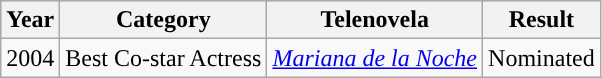<table class="wikitable">
<tr style="background:#b0c4de;">
<th>Year</th>
<th>Category</th>
<th>Telenovela</th>
<th>Result</th>
</tr>
<tr>
<td>2004</td>
<td>Best Co-star Actress</td>
<td><em><a href='#'>Mariana de la Noche</a></em></td>
<td>Nominated</td>
</tr>
</table>
